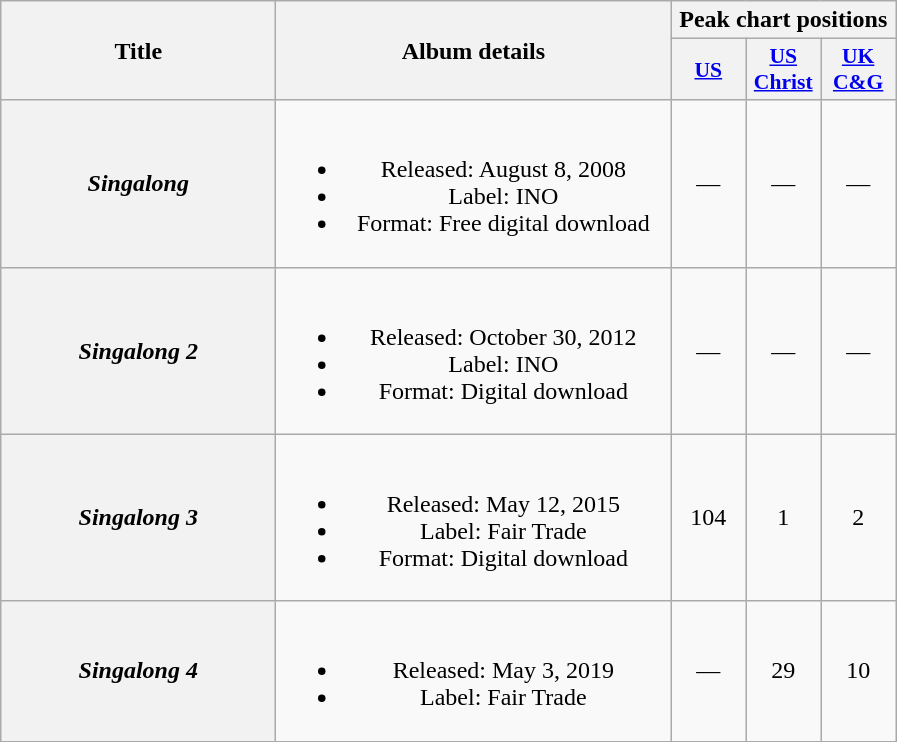<table class="wikitable plainrowheaders" style="text-align:center;">
<tr>
<th scope="col" rowspan="2" style="width:11em;">Title</th>
<th scope="col" rowspan="2" style="width:16em;">Album details</th>
<th scope="col" colspan="3">Peak chart positions</th>
</tr>
<tr>
<th style="width:3em; font-size:90%"><a href='#'>US</a><br></th>
<th style="width:3em; font-size:90%"><a href='#'>US<br>Christ</a><br></th>
<th style="width:3em; font-size:90%"><a href='#'>UK<br>C&G</a></th>
</tr>
<tr>
<th scope="row"><em>Singalong</em></th>
<td><br><ul><li>Released: August 8, 2008</li><li>Label: INO</li><li>Format: Free digital download</li></ul></td>
<td>—</td>
<td>—</td>
<td>—</td>
</tr>
<tr>
<th scope="row"><em>Singalong 2</em></th>
<td><br><ul><li>Released: October 30, 2012</li><li>Label: INO</li><li>Format: Digital download</li></ul></td>
<td>—</td>
<td>—</td>
<td>—</td>
</tr>
<tr>
<th scope="row"><em>Singalong 3</em></th>
<td><br><ul><li>Released: May 12, 2015</li><li>Label: Fair Trade</li><li>Format: Digital download</li></ul></td>
<td>104</td>
<td>1</td>
<td>2</td>
</tr>
<tr>
<th scope="row"><em>Singalong 4</em></th>
<td><br><ul><li>Released: May 3, 2019</li><li>Label: Fair Trade</li></ul></td>
<td>—</td>
<td>29</td>
<td>10</td>
</tr>
</table>
